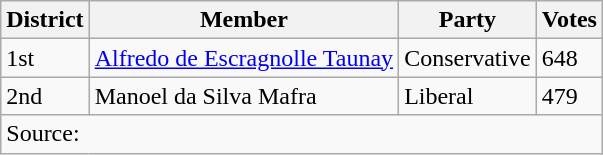<table class="wikitable">
<tr>
<th>District</th>
<th>Member</th>
<th>Party</th>
<th>Votes</th>
</tr>
<tr>
<td>1st</td>
<td><a href='#'>Alfredo de Escragnolle Taunay</a></td>
<td>Conservative</td>
<td>648</td>
</tr>
<tr>
<td>2nd</td>
<td>Manoel da Silva Mafra</td>
<td>Liberal</td>
<td>479</td>
</tr>
<tr>
<td colspan="4">Source: </td>
</tr>
</table>
